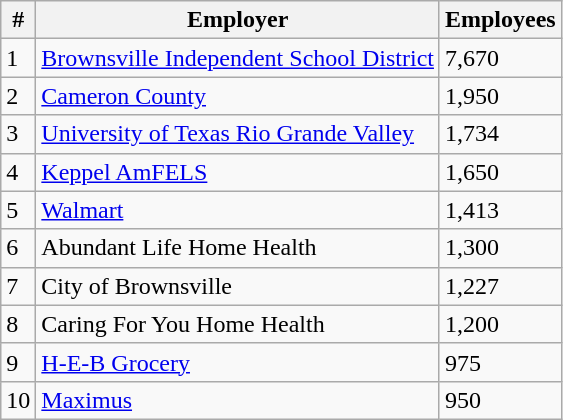<table class="wikitable">
<tr>
<th>#</th>
<th>Employer</th>
<th>Employees</th>
</tr>
<tr>
<td>1</td>
<td><a href='#'>Brownsville Independent School District</a></td>
<td>7,670</td>
</tr>
<tr>
<td>2</td>
<td><a href='#'>Cameron County</a></td>
<td>1,950</td>
</tr>
<tr>
<td>3</td>
<td><a href='#'>University of Texas Rio Grande Valley</a></td>
<td>1,734</td>
</tr>
<tr>
<td>4</td>
<td><a href='#'>Keppel AmFELS</a></td>
<td>1,650</td>
</tr>
<tr>
<td>5</td>
<td><a href='#'>Walmart</a></td>
<td>1,413</td>
</tr>
<tr>
<td>6</td>
<td>Abundant Life Home Health</td>
<td>1,300</td>
</tr>
<tr>
<td>7</td>
<td>City of Brownsville</td>
<td>1,227</td>
</tr>
<tr>
<td>8</td>
<td>Caring For You Home Health</td>
<td>1,200</td>
</tr>
<tr>
<td>9</td>
<td><a href='#'>H-E-B Grocery</a></td>
<td>975</td>
</tr>
<tr>
<td>10</td>
<td><a href='#'>Maximus</a></td>
<td>950</td>
</tr>
</table>
